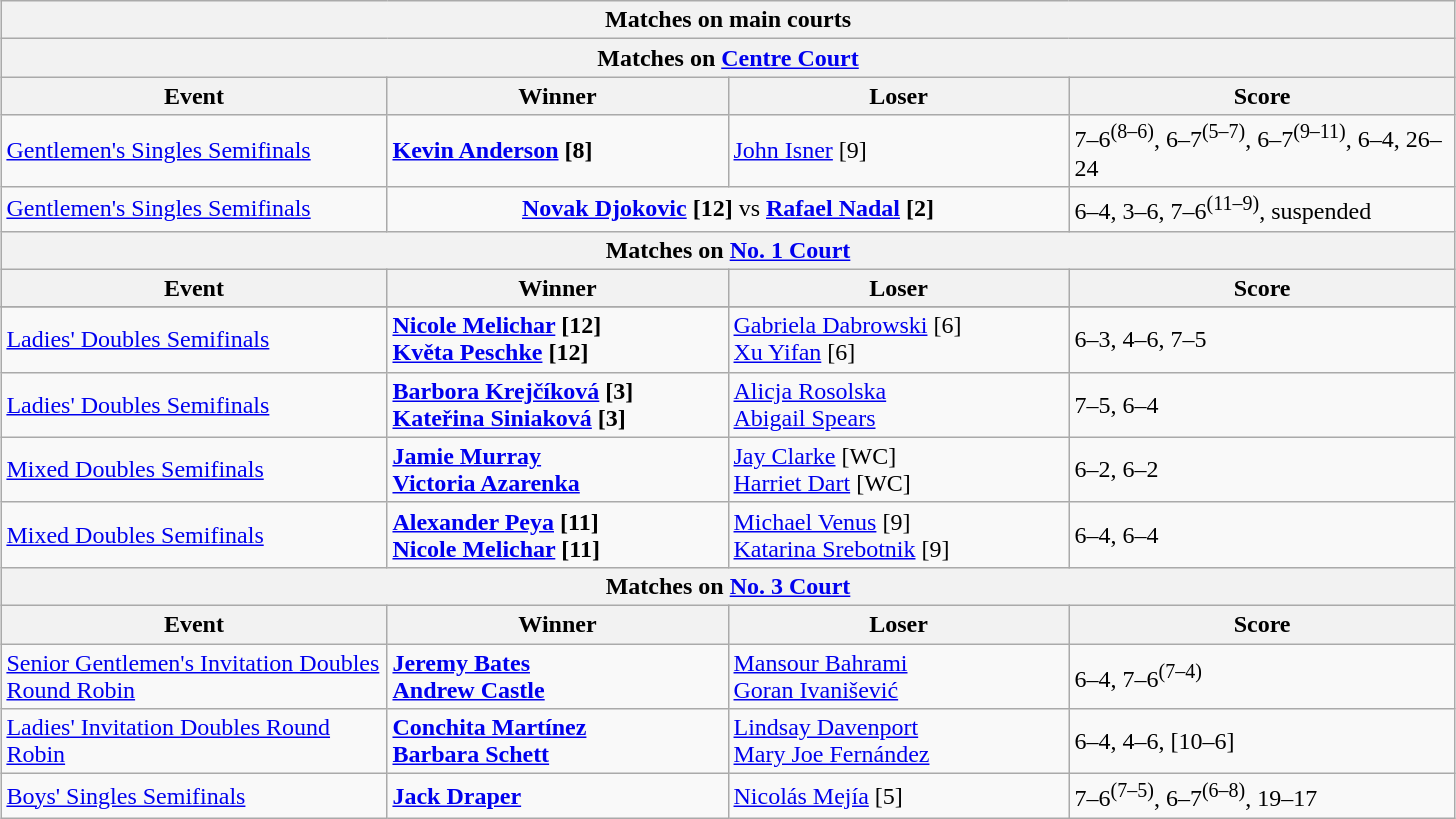<table class="wikitable collapsible uncollapsed" style="margin:auto;">
<tr>
<th colspan="4" style="white-space:nowrap;">Matches on main courts</th>
</tr>
<tr>
<th colspan="4">Matches on <a href='#'>Centre Court</a></th>
</tr>
<tr>
<th width=250>Event</th>
<th width=220>Winner</th>
<th width=220>Loser</th>
<th width=250>Score</th>
</tr>
<tr>
<td><a href='#'>Gentlemen's Singles Semifinals</a></td>
<td> <strong><a href='#'>Kevin Anderson</a> [8]</strong></td>
<td> <a href='#'>John Isner</a> [9]</td>
<td>7–6<sup>(8–6)</sup>, 6–7<sup>(5–7)</sup>, 6–7<sup>(9–11)</sup>, 6–4, 26–24</td>
</tr>
<tr>
<td><a href='#'>Gentlemen's Singles Semifinals</a></td>
<td align="center" colspan="2"> <strong><a href='#'>Novak Djokovic</a> [12]</strong> vs  <strong><a href='#'>Rafael Nadal</a> [2]</strong></td>
<td>6–4, 3–6, 7–6<sup>(11–9)</sup>, suspended</td>
</tr>
<tr>
<th colspan="4">Matches on <a href='#'>No. 1 Court</a></th>
</tr>
<tr>
<th width=220>Event</th>
<th width=220>Winner</th>
<th width=220>Loser</th>
<th width=250>Score</th>
</tr>
<tr>
</tr>
<tr>
<td><a href='#'>Ladies' Doubles Semifinals</a></td>
<td> <strong><a href='#'>Nicole Melichar</a> [12]</strong><br> <strong><a href='#'>Květa Peschke</a> [12]</strong></td>
<td> <a href='#'>Gabriela Dabrowski</a> [6]<br> <a href='#'>Xu Yifan</a> [6]</td>
<td>6–3, 4–6, 7–5</td>
</tr>
<tr>
<td><a href='#'>Ladies' Doubles Semifinals</a></td>
<td> <strong><a href='#'>Barbora Krejčíková</a> [3]</strong><br> <strong><a href='#'>Kateřina Siniaková</a> [3]</strong></td>
<td> <a href='#'>Alicja Rosolska</a><br> <a href='#'>Abigail Spears</a></td>
<td>7–5, 6–4</td>
</tr>
<tr>
<td><a href='#'>Mixed Doubles Semifinals</a></td>
<td> <strong><a href='#'>Jamie Murray</a></strong><br> <strong><a href='#'>Victoria Azarenka</a></strong></td>
<td> <a href='#'>Jay Clarke</a> [WC]<br> <a href='#'>Harriet Dart</a> [WC]</td>
<td>6–2, 6–2</td>
</tr>
<tr>
<td><a href='#'>Mixed Doubles Semifinals</a></td>
<td> <strong><a href='#'>Alexander Peya</a> [11]</strong><br> <strong><a href='#'>Nicole Melichar</a> [11]</strong></td>
<td> <a href='#'>Michael Venus</a> [9]<br> <a href='#'>Katarina Srebotnik</a> [9]</td>
<td>6–4, 6–4</td>
</tr>
<tr>
<th colspan="4">Matches on <a href='#'>No. 3 Court</a></th>
</tr>
<tr>
<th width=250>Event</th>
<th width=220>Winner</th>
<th width=220>Loser</th>
<th width=220>Score</th>
</tr>
<tr>
<td><a href='#'>Senior Gentlemen's Invitation Doubles Round Robin</a></td>
<td> <strong><a href='#'>Jeremy Bates</a></strong><br> <strong><a href='#'>Andrew Castle</a></strong></td>
<td> <a href='#'>Mansour Bahrami</a><br> <a href='#'>Goran Ivanišević</a></td>
<td>6–4, 7–6<sup>(7–4)</sup></td>
</tr>
<tr>
<td><a href='#'>Ladies' Invitation Doubles Round Robin</a></td>
<td> <strong><a href='#'>Conchita Martínez</a></strong><br> <strong><a href='#'>Barbara Schett</a></strong></td>
<td> <a href='#'>Lindsay Davenport</a><br> <a href='#'>Mary Joe Fernández</a></td>
<td>6–4, 4–6, [10–6]</td>
</tr>
<tr>
<td><a href='#'>Boys' Singles Semifinals</a></td>
<td> <strong><a href='#'>Jack Draper</a></strong></td>
<td> <a href='#'>Nicolás Mejía</a> [5]</td>
<td>7–6<sup>(7–5)</sup>, 6–7<sup>(6–8)</sup>, 19–17</td>
</tr>
</table>
